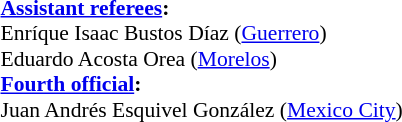<table width=100% style="font-size:90%">
<tr>
<td><br><strong><a href='#'>Assistant referees</a>:</strong>
<br>Enríque Isaac Bustos Díaz (<a href='#'>Guerrero</a>)
<br>Eduardo Acosta Orea (<a href='#'>Morelos</a>)
<br><strong><a href='#'>Fourth official</a>:</strong>
<br>Juan Andrés Esquivel González (<a href='#'>Mexico City</a>)</td>
</tr>
</table>
